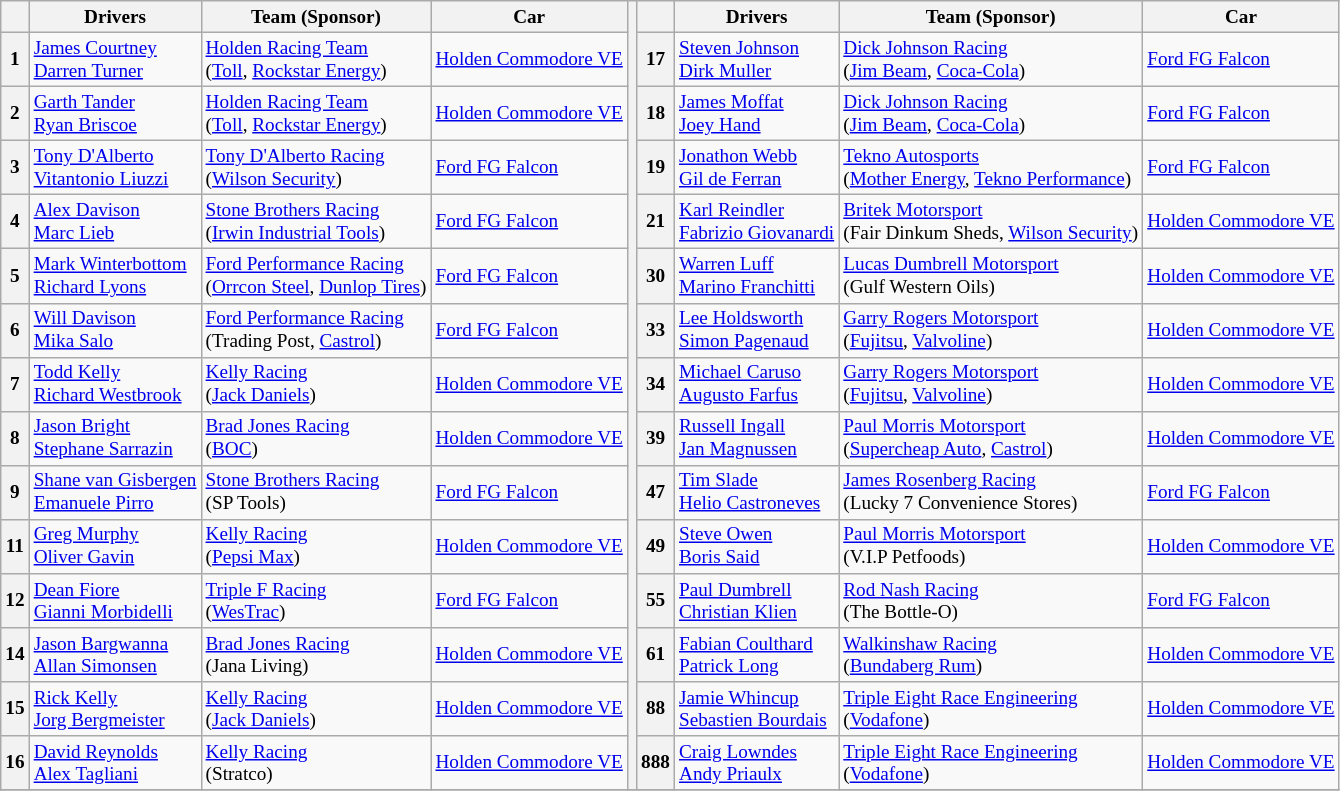<table class="wikitable" style=font-size:80%;>
<tr>
<th></th>
<th>Drivers</th>
<th>Team (Sponsor)</th>
<th>Car</th>
<th rowspan=15></th>
<th></th>
<th>Drivers</th>
<th>Team (Sponsor)</th>
<th>Car</th>
</tr>
<tr>
<th>1</th>
<td> <a href='#'>James Courtney</a><br> <a href='#'>Darren Turner</a></td>
<td><a href='#'>Holden Racing Team</a><br>(<a href='#'>Toll</a>, <a href='#'>Rockstar Energy</a>)</td>
<td><a href='#'>Holden Commodore VE</a></td>
<th>17</th>
<td> <a href='#'>Steven Johnson</a><br> <a href='#'>Dirk Muller</a></td>
<td><a href='#'>Dick Johnson Racing</a><br>(<a href='#'>Jim Beam</a>, <a href='#'>Coca-Cola</a>)</td>
<td><a href='#'>Ford FG Falcon</a></td>
</tr>
<tr>
<th>2</th>
<td> <a href='#'>Garth Tander</a><br> <a href='#'>Ryan Briscoe</a></td>
<td><a href='#'>Holden Racing Team</a><br>(<a href='#'>Toll</a>, <a href='#'>Rockstar Energy</a>)</td>
<td><a href='#'>Holden Commodore VE</a></td>
<th>18</th>
<td> <a href='#'>James Moffat</a><br> <a href='#'>Joey Hand</a></td>
<td><a href='#'>Dick Johnson Racing</a><br>(<a href='#'>Jim Beam</a>, <a href='#'>Coca-Cola</a>)</td>
<td><a href='#'>Ford FG Falcon</a></td>
</tr>
<tr>
<th>3</th>
<td> <a href='#'>Tony D'Alberto</a><br> <a href='#'>Vitantonio Liuzzi</a></td>
<td><a href='#'>Tony D'Alberto Racing</a><br>(<a href='#'>Wilson Security</a>)</td>
<td><a href='#'>Ford FG Falcon</a></td>
<th>19</th>
<td> <a href='#'>Jonathon Webb</a><br> <a href='#'>Gil de Ferran</a></td>
<td><a href='#'>Tekno Autosports</a><br>(<a href='#'>Mother Energy</a>, <a href='#'>Tekno Performance</a>)</td>
<td><a href='#'>Ford FG Falcon</a></td>
</tr>
<tr>
<th>4</th>
<td> <a href='#'>Alex Davison</a><br> <a href='#'>Marc Lieb</a></td>
<td><a href='#'>Stone Brothers Racing</a><br>(<a href='#'>Irwin Industrial Tools</a>)</td>
<td><a href='#'>Ford FG Falcon</a></td>
<th>21</th>
<td> <a href='#'>Karl Reindler</a><br> <a href='#'>Fabrizio Giovanardi</a></td>
<td><a href='#'>Britek Motorsport</a><br>(Fair Dinkum Sheds, <a href='#'>Wilson Security</a>)</td>
<td><a href='#'>Holden Commodore VE</a></td>
</tr>
<tr>
<th>5</th>
<td> <a href='#'>Mark Winterbottom</a><br> <a href='#'>Richard Lyons</a></td>
<td><a href='#'>Ford Performance Racing</a><br>(<a href='#'>Orrcon Steel</a>, <a href='#'>Dunlop Tires</a>)</td>
<td><a href='#'>Ford FG Falcon</a></td>
<th>30</th>
<td> <a href='#'>Warren Luff</a><br> <a href='#'>Marino Franchitti</a></td>
<td><a href='#'>Lucas Dumbrell Motorsport</a><br>(Gulf Western Oils)</td>
<td><a href='#'>Holden Commodore VE</a></td>
</tr>
<tr>
<th>6</th>
<td> <a href='#'>Will Davison</a><br> <a href='#'>Mika Salo</a></td>
<td><a href='#'>Ford Performance Racing</a><br>(Trading Post, <a href='#'>Castrol</a>)</td>
<td><a href='#'>Ford FG Falcon</a></td>
<th>33</th>
<td> <a href='#'>Lee Holdsworth</a><br> <a href='#'>Simon Pagenaud</a></td>
<td><a href='#'>Garry Rogers Motorsport</a><br>(<a href='#'>Fujitsu</a>, <a href='#'>Valvoline</a>)</td>
<td><a href='#'>Holden Commodore VE</a></td>
</tr>
<tr>
<th>7</th>
<td> <a href='#'>Todd Kelly</a><br> <a href='#'>Richard Westbrook</a></td>
<td><a href='#'>Kelly Racing</a><br>(<a href='#'>Jack Daniels</a>)</td>
<td><a href='#'>Holden Commodore VE</a></td>
<th>34</th>
<td> <a href='#'>Michael Caruso</a><br> <a href='#'>Augusto Farfus</a></td>
<td><a href='#'>Garry Rogers Motorsport</a><br>(<a href='#'>Fujitsu</a>, <a href='#'>Valvoline</a>)</td>
<td><a href='#'>Holden Commodore VE</a></td>
</tr>
<tr>
<th>8</th>
<td> <a href='#'>Jason Bright</a><br> <a href='#'>Stephane Sarrazin</a></td>
<td><a href='#'>Brad Jones Racing</a><br>(<a href='#'>BOC</a>)</td>
<td><a href='#'>Holden Commodore VE</a></td>
<th>39</th>
<td> <a href='#'>Russell Ingall</a><br> <a href='#'>Jan Magnussen</a></td>
<td><a href='#'>Paul Morris Motorsport</a><br>(<a href='#'>Supercheap Auto</a>, <a href='#'>Castrol</a>)</td>
<td><a href='#'>Holden Commodore VE</a></td>
</tr>
<tr>
<th>9</th>
<td> <a href='#'>Shane van Gisbergen</a><br> <a href='#'>Emanuele Pirro</a></td>
<td><a href='#'>Stone Brothers Racing</a><br>(SP Tools)</td>
<td><a href='#'>Ford FG Falcon</a></td>
<th>47</th>
<td> <a href='#'>Tim Slade</a><br> <a href='#'>Helio Castroneves</a></td>
<td><a href='#'>James Rosenberg Racing</a><br>(Lucky 7 Convenience Stores)</td>
<td><a href='#'>Ford FG Falcon</a></td>
</tr>
<tr>
<th>11</th>
<td> <a href='#'>Greg Murphy</a><br> <a href='#'>Oliver Gavin</a></td>
<td><a href='#'>Kelly Racing</a><br>(<a href='#'>Pepsi Max</a>)</td>
<td><a href='#'>Holden Commodore VE</a></td>
<th>49</th>
<td> <a href='#'>Steve Owen</a><br> <a href='#'>Boris Said</a></td>
<td><a href='#'>Paul Morris Motorsport</a><br>(V.I.P Petfoods)</td>
<td><a href='#'>Holden Commodore VE</a></td>
</tr>
<tr>
<th>12</th>
<td> <a href='#'>Dean Fiore</a><br> <a href='#'>Gianni Morbidelli</a></td>
<td><a href='#'>Triple F Racing</a><br>(<a href='#'>WesTrac</a>)</td>
<td><a href='#'>Ford FG Falcon</a></td>
<th>55</th>
<td> <a href='#'>Paul Dumbrell</a><br> <a href='#'>Christian Klien</a></td>
<td><a href='#'>Rod Nash Racing</a><br>(The Bottle-O)</td>
<td><a href='#'>Ford FG Falcon</a></td>
</tr>
<tr>
<th>14</th>
<td> <a href='#'>Jason Bargwanna</a><br> <a href='#'>Allan Simonsen</a></td>
<td><a href='#'>Brad Jones Racing</a><br>(Jana Living)</td>
<td><a href='#'>Holden Commodore VE</a></td>
<th>61</th>
<td> <a href='#'>Fabian Coulthard</a><br> <a href='#'>Patrick Long</a></td>
<td><a href='#'>Walkinshaw Racing</a><br>(<a href='#'>Bundaberg Rum</a>)</td>
<td><a href='#'>Holden Commodore VE</a></td>
</tr>
<tr>
<th>15</th>
<td> <a href='#'>Rick Kelly</a><br> <a href='#'>Jorg Bergmeister</a></td>
<td><a href='#'>Kelly Racing</a><br>(<a href='#'>Jack Daniels</a>)</td>
<td><a href='#'>Holden Commodore VE</a></td>
<th>88</th>
<td> <a href='#'>Jamie Whincup</a><br> <a href='#'>Sebastien Bourdais</a></td>
<td><a href='#'>Triple Eight Race Engineering</a><br>(<a href='#'>Vodafone</a>)</td>
<td><a href='#'>Holden Commodore VE</a></td>
</tr>
<tr>
<th>16</th>
<td> <a href='#'>David Reynolds</a><br> <a href='#'>Alex Tagliani</a></td>
<td><a href='#'>Kelly Racing</a><br>(Stratco)</td>
<td><a href='#'>Holden Commodore VE</a></td>
<th>888</th>
<td> <a href='#'>Craig Lowndes</a><br> <a href='#'>Andy Priaulx</a></td>
<td><a href='#'>Triple Eight Race Engineering</a><br>(<a href='#'>Vodafone</a>)</td>
<td><a href='#'>Holden Commodore VE</a></td>
</tr>
<tr>
</tr>
</table>
